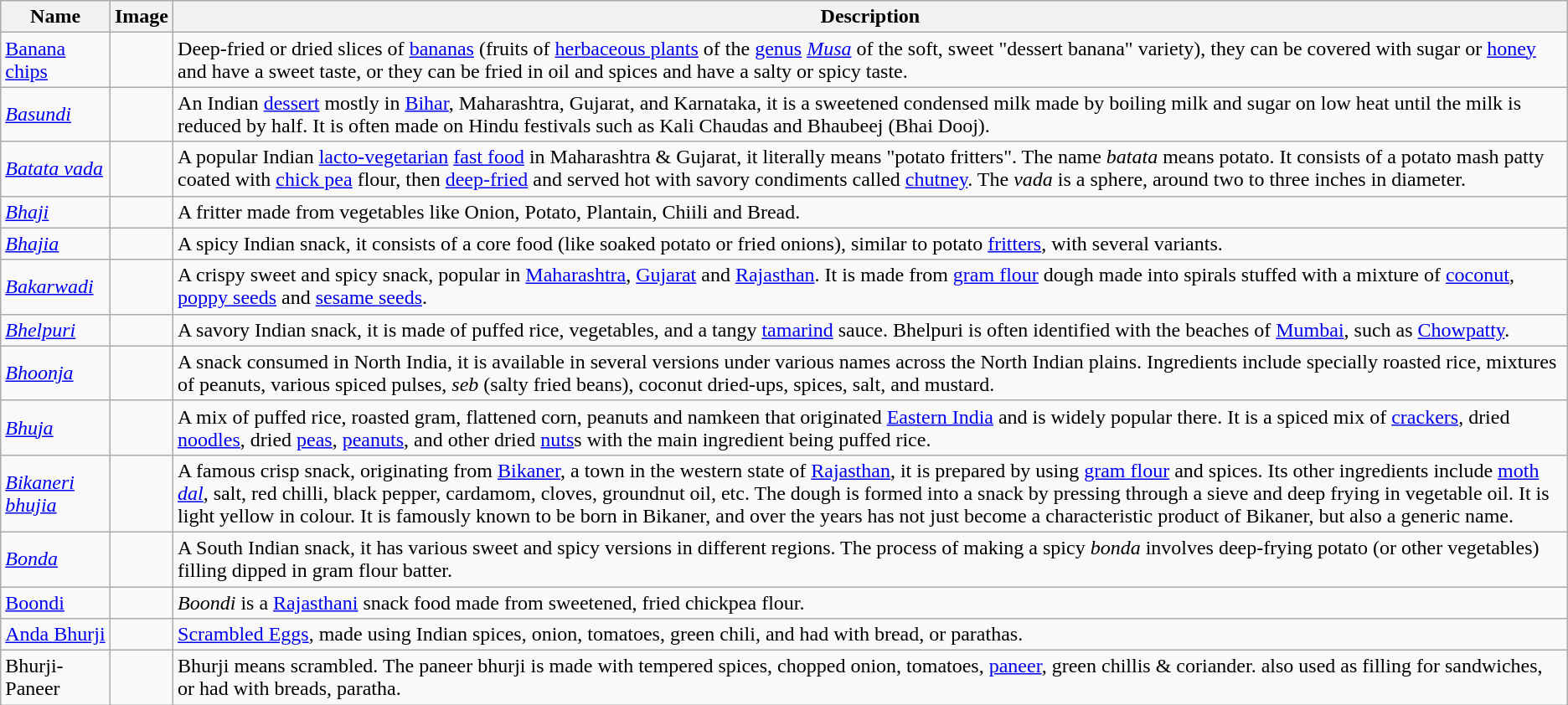<table class="wikitable">
<tr>
<th>Name</th>
<th>Image</th>
<th>Description</th>
</tr>
<tr>
<td><a href='#'>Banana chips</a></td>
<td></td>
<td>Deep-fried or dried slices of <a href='#'>bananas</a> (fruits of <a href='#'>herbaceous plants</a> of the <a href='#'>genus</a> <em><a href='#'>Musa</a></em> of the soft, sweet "dessert banana" variety), they can be covered with sugar or <a href='#'>honey</a> and have a sweet taste, or they can be fried in oil and spices and have a salty or spicy taste.</td>
</tr>
<tr>
<td><em><a href='#'>Basundi</a></em></td>
<td></td>
<td>An Indian <a href='#'>dessert</a> mostly in <a href='#'>Bihar</a>, Maharashtra, Gujarat, and Karnataka, it is a sweetened condensed milk made by boiling milk and sugar on low heat until the milk is reduced by half. It is often made on Hindu festivals such as Kali Chaudas and Bhaubeej (Bhai Dooj).</td>
</tr>
<tr>
<td><em><a href='#'>Batata vada</a></em></td>
<td></td>
<td>A popular Indian <a href='#'>lacto-vegetarian</a> <a href='#'>fast food</a> in Maharashtra & Gujarat, it literally means "potato fritters". The name <em>batata</em> means potato. It consists of a potato mash patty coated with <a href='#'>chick pea</a> flour, then <a href='#'>deep-fried</a> and served hot with savory condiments called <a href='#'>chutney</a>. The <em>vada</em> is a sphere, around two to three inches in diameter.</td>
</tr>
<tr>
<td><em> <a href='#'>Bhaji</a> </em></td>
<td></td>
<td>A fritter made from vegetables like Onion, Potato, Plantain, Chiili and Bread.</td>
</tr>
<tr>
<td><em> <a href='#'>Bhajia</a> </em></td>
<td></td>
<td>A spicy Indian snack, it consists of a core food (like soaked potato or fried onions), similar to potato <a href='#'>fritters</a>, with several variants.</td>
</tr>
<tr>
<td><em> <a href='#'>Bakarwadi</a> </em></td>
<td></td>
<td>A crispy sweet and spicy snack, popular in <a href='#'>Maharashtra</a>, <a href='#'>Gujarat</a> and <a href='#'>Rajasthan</a>. It is made from <a href='#'>gram flour</a> dough made into spirals stuffed with a mixture of <a href='#'>coconut</a>, <a href='#'>poppy seeds</a> and <a href='#'>sesame seeds</a>.</td>
</tr>
<tr>
<td><em><a href='#'>Bhelpuri</a></em></td>
<td></td>
<td>A savory Indian snack, it is made of puffed rice, vegetables, and a tangy <a href='#'>tamarind</a> sauce. Bhelpuri is often identified with the beaches of <a href='#'>Mumbai</a>, such as <a href='#'>Chowpatty</a>.</td>
</tr>
<tr>
<td><em><a href='#'>Bhoonja</a></em></td>
<td></td>
<td>A snack consumed in North India, it is available in several versions under various names across the North Indian plains. Ingredients include specially roasted rice, mixtures of peanuts, various spiced pulses, <em>seb</em> (salty fried beans), coconut dried-ups, spices, salt, and mustard.</td>
</tr>
<tr>
<td><em><a href='#'>Bhuja</a></em></td>
<td></td>
<td>A mix of puffed rice, roasted gram, flattened corn, peanuts and namkeen that originated <a href='#'>Eastern India</a> and is widely popular there. It is a spiced mix of <a href='#'>crackers</a>, dried <a href='#'>noodles</a>, dried <a href='#'>peas</a>, <a href='#'>peanuts</a>, and other dried <a href='#'>nuts</a>s with the main ingredient being puffed rice.</td>
</tr>
<tr>
<td><em><a href='#'>Bikaneri bhujia</a></em></td>
<td></td>
<td>A famous crisp snack, originating from <a href='#'>Bikaner</a>, a town in the western state of <a href='#'>Rajasthan</a>, it is prepared by using <a href='#'>gram flour</a> and spices.   Its other ingredients include <a href='#'>moth</a> <em><a href='#'>dal</a></em>, salt, red chilli, black pepper, cardamom, cloves, groundnut oil, etc. The dough is formed into a snack by pressing through a sieve and deep frying in vegetable oil. It is light yellow in colour. It is famously known to be born in Bikaner, and over the years has not just become a characteristic product of Bikaner, but also a generic name.</td>
</tr>
<tr>
<td><em><a href='#'>Bonda</a></em></td>
<td></td>
<td>A South Indian snack, it has various sweet and spicy versions in different regions. The process of making a spicy <em>bonda</em> involves deep-frying potato (or other vegetables) filling dipped in gram flour batter.</td>
</tr>
<tr>
<td><a href='#'>Boondi</a></td>
<td></td>
<td><em>Boondi</em> is a <a href='#'>Rajasthani</a> snack food made from sweetened, fried chickpea flour.</td>
</tr>
<tr>
<td><a href='#'>Anda Bhurji</a></td>
<td></td>
<td><a href='#'>Scrambled Eggs</a>, made using Indian spices, onion, tomatoes, green chili, and had with bread, or parathas.</td>
</tr>
<tr>
<td>Bhurji- Paneer</td>
<td></td>
<td>Bhurji means scrambled. The paneer bhurji is made with tempered spices, chopped onion, tomatoes, <a href='#'>paneer</a>, green chillis & coriander. also used as filling for sandwiches, or had with breads, paratha.</td>
</tr>
</table>
